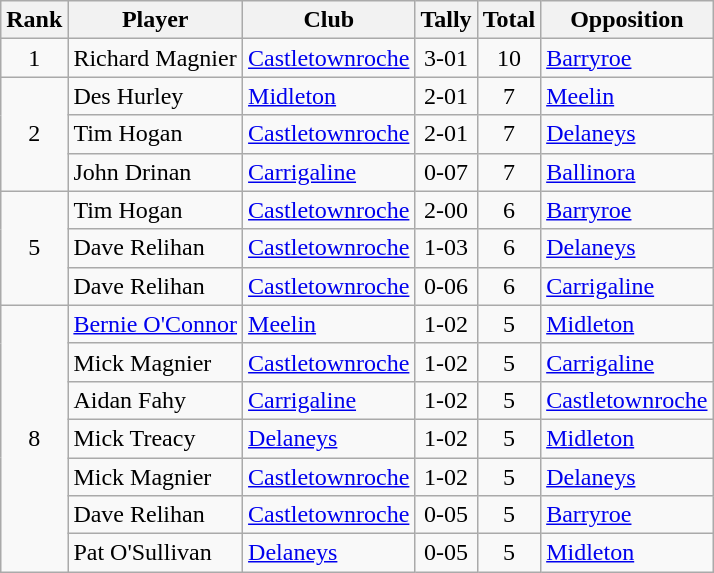<table class="wikitable">
<tr>
<th>Rank</th>
<th>Player</th>
<th>Club</th>
<th>Tally</th>
<th>Total</th>
<th>Opposition</th>
</tr>
<tr>
<td rowspan="1" style="text-align:center;">1</td>
<td>Richard Magnier</td>
<td><a href='#'>Castletownroche</a></td>
<td align=center>3-01</td>
<td align=center>10</td>
<td><a href='#'>Barryroe</a></td>
</tr>
<tr>
<td rowspan="3" style="text-align:center;">2</td>
<td>Des Hurley</td>
<td><a href='#'>Midleton</a></td>
<td align=center>2-01</td>
<td align=center>7</td>
<td><a href='#'>Meelin</a></td>
</tr>
<tr>
<td>Tim Hogan</td>
<td><a href='#'>Castletownroche</a></td>
<td align=center>2-01</td>
<td align=center>7</td>
<td><a href='#'>Delaneys</a></td>
</tr>
<tr>
<td>John Drinan</td>
<td><a href='#'>Carrigaline</a></td>
<td align=center>0-07</td>
<td align=center>7</td>
<td><a href='#'>Ballinora</a></td>
</tr>
<tr>
<td rowspan="3" style="text-align:center;">5</td>
<td>Tim Hogan</td>
<td><a href='#'>Castletownroche</a></td>
<td align=center>2-00</td>
<td align=center>6</td>
<td><a href='#'>Barryroe</a></td>
</tr>
<tr>
<td>Dave Relihan</td>
<td><a href='#'>Castletownroche</a></td>
<td align=center>1-03</td>
<td align=center>6</td>
<td><a href='#'>Delaneys</a></td>
</tr>
<tr>
<td>Dave Relihan</td>
<td><a href='#'>Castletownroche</a></td>
<td align=center>0-06</td>
<td align=center>6</td>
<td><a href='#'>Carrigaline</a></td>
</tr>
<tr>
<td rowspan="7" style="text-align:center;">8</td>
<td><a href='#'>Bernie O'Connor</a></td>
<td><a href='#'>Meelin</a></td>
<td align=center>1-02</td>
<td align=center>5</td>
<td><a href='#'>Midleton</a></td>
</tr>
<tr>
<td>Mick Magnier</td>
<td><a href='#'>Castletownroche</a></td>
<td align=center>1-02</td>
<td align=center>5</td>
<td><a href='#'>Carrigaline</a></td>
</tr>
<tr>
<td>Aidan Fahy</td>
<td><a href='#'>Carrigaline</a></td>
<td align=center>1-02</td>
<td align=center>5</td>
<td><a href='#'>Castletownroche</a></td>
</tr>
<tr>
<td>Mick Treacy</td>
<td><a href='#'>Delaneys</a></td>
<td align=center>1-02</td>
<td align=center>5</td>
<td><a href='#'>Midleton</a></td>
</tr>
<tr>
<td>Mick Magnier</td>
<td><a href='#'>Castletownroche</a></td>
<td align=center>1-02</td>
<td align=center>5</td>
<td><a href='#'>Delaneys</a></td>
</tr>
<tr>
<td>Dave Relihan</td>
<td><a href='#'>Castletownroche</a></td>
<td align=center>0-05</td>
<td align=center>5</td>
<td><a href='#'>Barryroe</a></td>
</tr>
<tr>
<td>Pat O'Sullivan</td>
<td><a href='#'>Delaneys</a></td>
<td align=center>0-05</td>
<td align=center>5</td>
<td><a href='#'>Midleton</a></td>
</tr>
</table>
